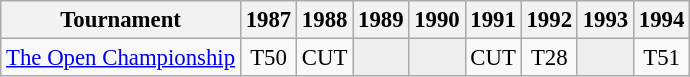<table class="wikitable" style="font-size:95%;text-align:center;">
<tr>
<th>Tournament</th>
<th>1987</th>
<th>1988</th>
<th>1989</th>
<th>1990</th>
<th>1991</th>
<th>1992</th>
<th>1993</th>
<th>1994</th>
</tr>
<tr>
<td align=left><a href='#'>The Open Championship</a></td>
<td>T50</td>
<td>CUT</td>
<td style="background:#eeeeee;"></td>
<td style="background:#eeeeee;"></td>
<td>CUT</td>
<td>T28</td>
<td style="background:#eeeeee;"></td>
<td>T51</td>
</tr>
</table>
